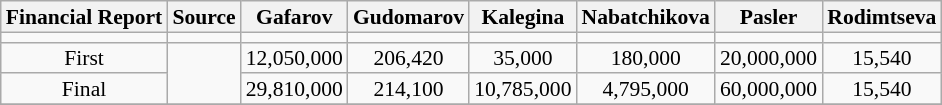<table class="wikitable" style="text-align:center; font-size:90%; line-height:14px">
<tr>
<th>Financial Report</th>
<th>Source</th>
<th>Gafarov</th>
<th>Gudomarov</th>
<th>Kalegina</th>
<th>Nabatchikova</th>
<th>Pasler</th>
<th>Rodimtseva</th>
</tr>
<tr>
<td></td>
<td></td>
<td bgcolor=></td>
<td bgcolor=></td>
<td bgcolor=></td>
<td bgcolor=></td>
<td bgcolor=></td>
<td bgcolor=></td>
</tr>
<tr align=center>
<td>First</td>
<td rowspan=2></td>
<td>12,050,000</td>
<td>206,420</td>
<td>35,000</td>
<td>180,000</td>
<td>20,000,000</td>
<td>15,540</td>
</tr>
<tr>
<td>Final</td>
<td>29,810,000</td>
<td>214,100</td>
<td>10,785,000</td>
<td>4,795,000</td>
<td>60,000,000</td>
<td>15,540</td>
</tr>
<tr>
</tr>
</table>
